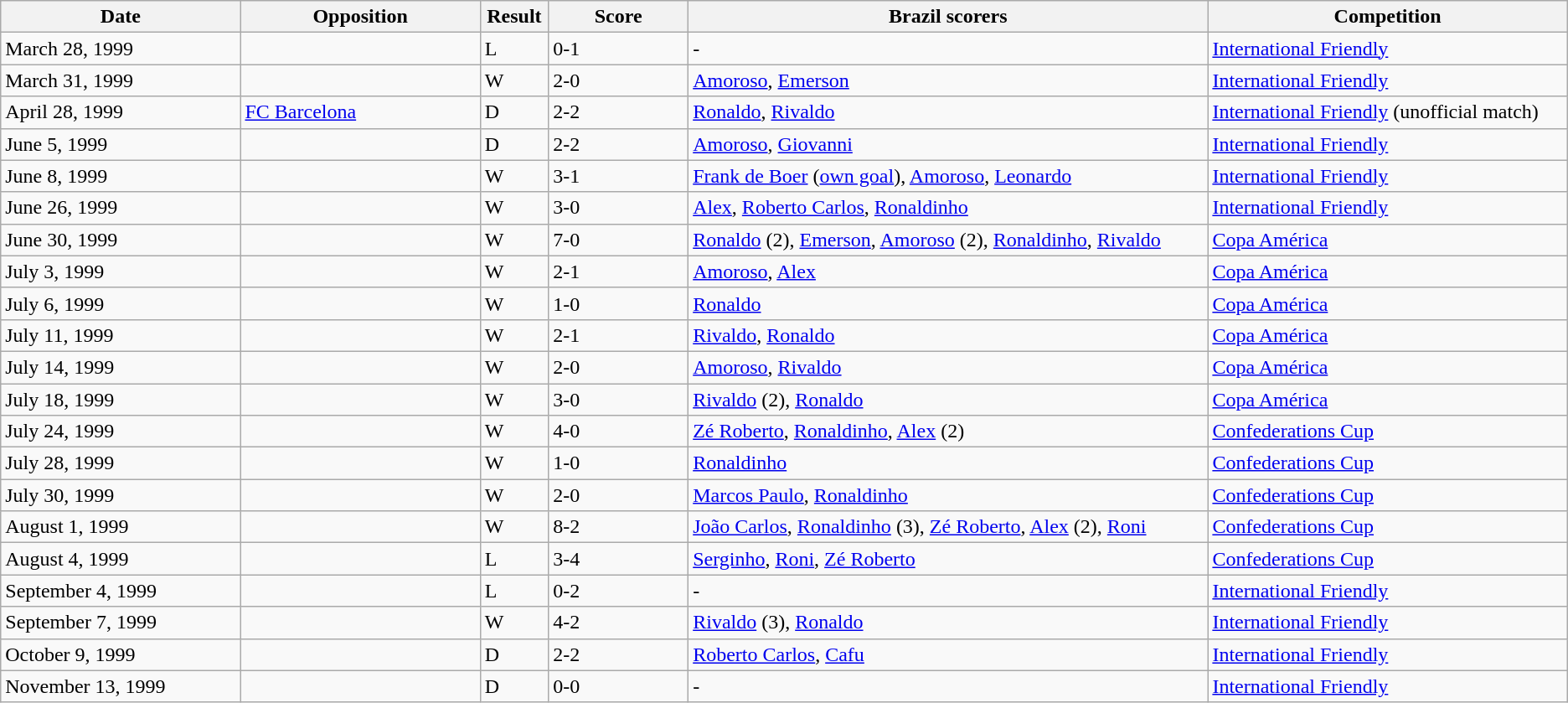<table class="wikitable" style="text-align: left;">
<tr>
<th width=12%>Date</th>
<th width=12%>Opposition</th>
<th width=1%>Result</th>
<th width=7%>Score</th>
<th width=26%>Brazil scorers</th>
<th width=18%>Competition</th>
</tr>
<tr>
<td>March 28, 1999</td>
<td></td>
<td>L</td>
<td>0-1</td>
<td>-</td>
<td><a href='#'>International Friendly</a></td>
</tr>
<tr>
<td>March 31, 1999</td>
<td></td>
<td>W</td>
<td>2-0</td>
<td><a href='#'>Amoroso</a>, <a href='#'>Emerson</a></td>
<td><a href='#'>International Friendly</a></td>
</tr>
<tr>
<td>April 28, 1999</td>
<td> <a href='#'>FC Barcelona</a></td>
<td>D</td>
<td>2-2</td>
<td><a href='#'>Ronaldo</a>, <a href='#'>Rivaldo</a></td>
<td><a href='#'>International Friendly</a> (unofficial match)</td>
</tr>
<tr>
<td>June 5, 1999</td>
<td></td>
<td>D</td>
<td>2-2</td>
<td><a href='#'>Amoroso</a>, <a href='#'>Giovanni</a></td>
<td><a href='#'>International Friendly</a></td>
</tr>
<tr>
<td>June 8, 1999</td>
<td></td>
<td>W</td>
<td>3-1</td>
<td><a href='#'>Frank de Boer</a> (<a href='#'>own goal</a>), <a href='#'>Amoroso</a>, <a href='#'>Leonardo</a></td>
<td><a href='#'>International Friendly</a></td>
</tr>
<tr>
<td>June 26, 1999</td>
<td></td>
<td>W</td>
<td>3-0</td>
<td><a href='#'>Alex</a>, <a href='#'>Roberto Carlos</a>, <a href='#'>Ronaldinho</a></td>
<td><a href='#'>International Friendly</a></td>
</tr>
<tr>
<td>June 30, 1999</td>
<td></td>
<td>W</td>
<td>7-0</td>
<td><a href='#'>Ronaldo</a> (2), <a href='#'>Emerson</a>, <a href='#'>Amoroso</a> (2), <a href='#'>Ronaldinho</a>, <a href='#'>Rivaldo</a></td>
<td><a href='#'>Copa América</a></td>
</tr>
<tr>
<td>July 3, 1999</td>
<td></td>
<td>W</td>
<td>2-1</td>
<td><a href='#'>Amoroso</a>, <a href='#'>Alex</a></td>
<td><a href='#'>Copa América</a></td>
</tr>
<tr>
<td>July 6, 1999</td>
<td></td>
<td>W</td>
<td>1-0</td>
<td><a href='#'>Ronaldo</a></td>
<td><a href='#'>Copa América</a></td>
</tr>
<tr>
<td>July 11, 1999</td>
<td></td>
<td>W</td>
<td>2-1</td>
<td><a href='#'>Rivaldo</a>, <a href='#'>Ronaldo</a></td>
<td><a href='#'>Copa América</a></td>
</tr>
<tr>
<td>July 14, 1999</td>
<td></td>
<td>W</td>
<td>2-0</td>
<td><a href='#'>Amoroso</a>, <a href='#'>Rivaldo</a></td>
<td><a href='#'>Copa América</a></td>
</tr>
<tr>
<td>July 18, 1999</td>
<td></td>
<td>W</td>
<td>3-0</td>
<td><a href='#'>Rivaldo</a> (2), <a href='#'>Ronaldo</a></td>
<td><a href='#'>Copa América</a></td>
</tr>
<tr>
<td>July 24, 1999</td>
<td></td>
<td>W</td>
<td>4-0</td>
<td><a href='#'>Zé Roberto</a>, <a href='#'>Ronaldinho</a>, <a href='#'>Alex</a> (2)</td>
<td><a href='#'>Confederations Cup</a></td>
</tr>
<tr>
<td>July 28, 1999</td>
<td></td>
<td>W</td>
<td>1-0</td>
<td><a href='#'>Ronaldinho</a></td>
<td><a href='#'>Confederations Cup</a></td>
</tr>
<tr>
<td>July 30, 1999</td>
<td></td>
<td>W</td>
<td>2-0</td>
<td><a href='#'>Marcos Paulo</a>, <a href='#'>Ronaldinho</a></td>
<td><a href='#'>Confederations Cup</a></td>
</tr>
<tr>
<td>August 1, 1999</td>
<td></td>
<td>W</td>
<td>8-2</td>
<td><a href='#'>João Carlos</a>, <a href='#'>Ronaldinho</a> (3), <a href='#'>Zé Roberto</a>, <a href='#'>Alex</a> (2), <a href='#'>Roni</a></td>
<td><a href='#'>Confederations Cup</a></td>
</tr>
<tr>
<td>August 4, 1999</td>
<td></td>
<td>L</td>
<td>3-4</td>
<td><a href='#'>Serginho</a>, <a href='#'>Roni</a>, <a href='#'>Zé Roberto</a></td>
<td><a href='#'>Confederations Cup</a></td>
</tr>
<tr>
<td>September 4, 1999</td>
<td></td>
<td>L</td>
<td>0-2</td>
<td>-</td>
<td><a href='#'>International Friendly</a></td>
</tr>
<tr>
<td>September 7, 1999</td>
<td></td>
<td>W</td>
<td>4-2</td>
<td><a href='#'>Rivaldo</a> (3), <a href='#'>Ronaldo</a></td>
<td><a href='#'>International Friendly</a></td>
</tr>
<tr>
<td>October 9, 1999</td>
<td></td>
<td>D</td>
<td>2-2</td>
<td><a href='#'>Roberto Carlos</a>, <a href='#'>Cafu</a></td>
<td><a href='#'>International Friendly</a></td>
</tr>
<tr>
<td>November 13, 1999</td>
<td></td>
<td>D</td>
<td>0-0</td>
<td>-</td>
<td><a href='#'>International Friendly</a></td>
</tr>
</table>
